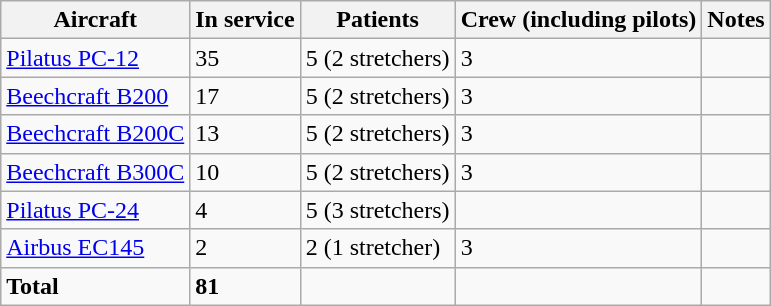<table class="wikitable">
<tr>
<th>Aircraft</th>
<th>In service</th>
<th>Patients</th>
<th>Crew (including pilots)</th>
<th>Notes</th>
</tr>
<tr>
<td><a href='#'>Pilatus PC-12</a></td>
<td>35</td>
<td>5 (2 stretchers)</td>
<td>3</td>
<td></td>
</tr>
<tr>
<td><a href='#'>Beechcraft B200</a></td>
<td>17</td>
<td>5 (2 stretchers)</td>
<td>3</td>
<td></td>
</tr>
<tr>
<td><a href='#'>Beechcraft B200C</a></td>
<td>13</td>
<td>5 (2 stretchers)</td>
<td>3</td>
<td></td>
</tr>
<tr>
<td><a href='#'>Beechcraft B300C</a></td>
<td>10</td>
<td>5 (2 stretchers)</td>
<td>3</td>
<td></td>
</tr>
<tr>
<td><a href='#'>Pilatus PC-24</a></td>
<td>4</td>
<td>5 (3 stretchers)</td>
<td></td>
<td></td>
</tr>
<tr>
<td><a href='#'>Airbus EC145</a></td>
<td>2</td>
<td>2 (1 stretcher)</td>
<td>3</td>
<td></td>
</tr>
<tr>
<td><strong>Total</strong></td>
<td><strong>81</strong></td>
<td></td>
<td></td>
<td></td>
</tr>
</table>
